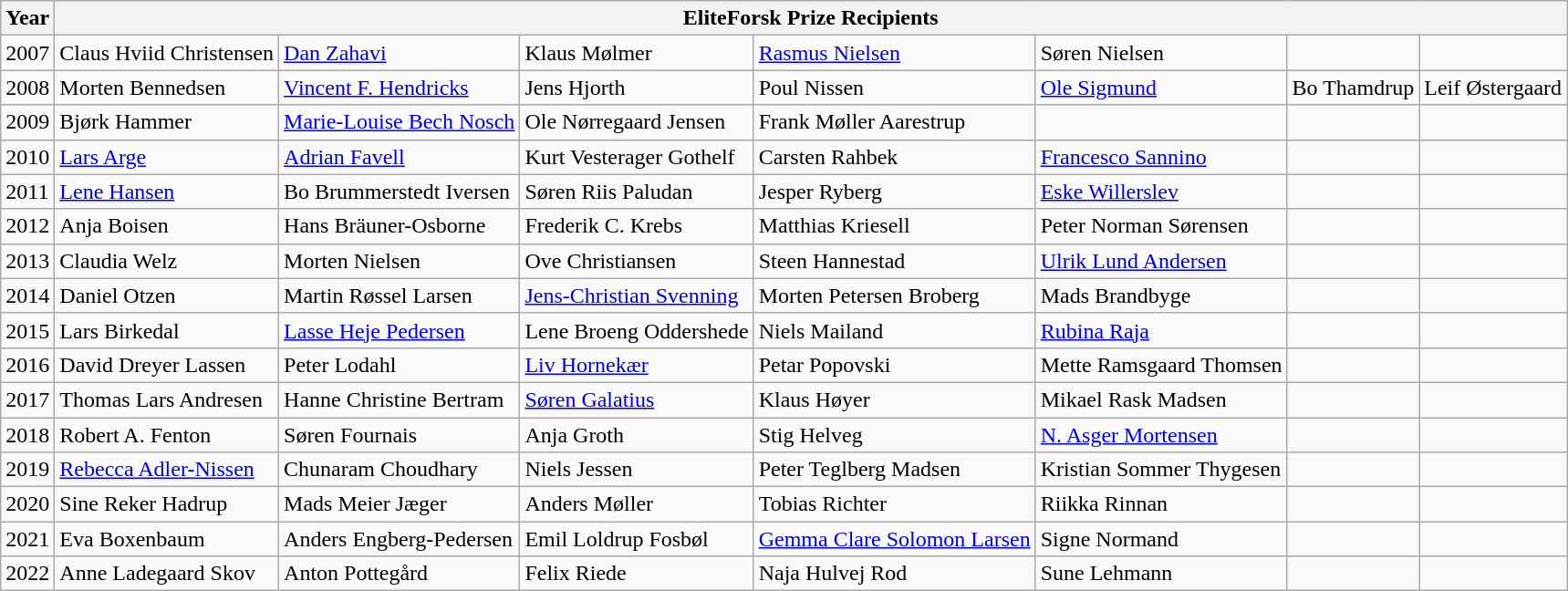<table class="wikitable">
<tr>
<th>Year</th>
<th colspan="7">EliteForsk Prize Recipients</th>
</tr>
<tr>
<td>2007</td>
<td>Claus Hviid Christensen</td>
<td><a href='#'>Dan Zahavi</a></td>
<td>Klaus Mølmer</td>
<td><a href='#'>Rasmus Nielsen</a></td>
<td>Søren Nielsen</td>
<td></td>
<td></td>
</tr>
<tr>
<td>2008</td>
<td>Morten Bennedsen</td>
<td><a href='#'>Vincent F. Hendricks</a></td>
<td>Jens Hjorth</td>
<td>Poul Nissen</td>
<td><a href='#'>Ole Sigmund</a></td>
<td>Bo Thamdrup</td>
<td>Leif Østergaard</td>
</tr>
<tr>
<td>2009</td>
<td>Bjørk Hammer</td>
<td><a href='#'>Marie-Louise Bech Nosch</a></td>
<td>Ole Nørregaard Jensen</td>
<td>Frank Møller Aarestrup</td>
<td></td>
<td></td>
<td></td>
</tr>
<tr>
<td>2010</td>
<td><a href='#'>Lars Arge</a></td>
<td><a href='#'>Adrian Favell</a></td>
<td>Kurt Vesterager Gothelf</td>
<td>Carsten Rahbek</td>
<td><a href='#'>Francesco Sannino</a></td>
<td></td>
<td></td>
</tr>
<tr>
<td>2011</td>
<td><a href='#'>Lene Hansen</a></td>
<td>Bo Brummerstedt Iversen</td>
<td>Søren Riis Paludan</td>
<td>Jesper Ryberg</td>
<td><a href='#'>Eske Willerslev</a></td>
<td></td>
<td></td>
</tr>
<tr>
<td>2012</td>
<td>Anja Boisen</td>
<td>Hans Bräuner-Osborne</td>
<td>Frederik C. Krebs</td>
<td>Matthias Kriesell</td>
<td>Peter Norman Sørensen</td>
<td></td>
<td></td>
</tr>
<tr>
<td>2013</td>
<td>Claudia Welz</td>
<td>Morten Nielsen</td>
<td>Ove Christiansen</td>
<td>Steen Hannestad</td>
<td><a href='#'>Ulrik Lund Andersen</a></td>
<td></td>
<td></td>
</tr>
<tr>
<td>2014</td>
<td>Daniel Otzen</td>
<td>Martin Røssel Larsen</td>
<td><a href='#'>Jens-Christian Svenning</a></td>
<td>Morten Petersen Broberg</td>
<td>Mads Brandbyge</td>
<td></td>
<td></td>
</tr>
<tr>
<td>2015</td>
<td>Lars Birkedal</td>
<td><a href='#'>Lasse Heje Pedersen</a></td>
<td>Lene Broeng Oddershede</td>
<td>Niels Mailand</td>
<td><a href='#'>Rubina Raja</a></td>
<td></td>
<td></td>
</tr>
<tr>
<td>2016</td>
<td>David Dreyer Lassen</td>
<td>Peter Lodahl</td>
<td><a href='#'>Liv Hornekær</a></td>
<td>Petar Popovski</td>
<td>Mette Ramsgaard Thomsen</td>
<td></td>
<td></td>
</tr>
<tr>
<td>2017</td>
<td>Thomas Lars Andresen</td>
<td>Hanne Christine Bertram</td>
<td><a href='#'>Søren Galatius</a></td>
<td>Klaus Høyer</td>
<td>Mikael Rask Madsen</td>
<td></td>
<td></td>
</tr>
<tr>
<td>2018</td>
<td>Robert A. Fenton</td>
<td>Søren Fournais</td>
<td>Anja Groth</td>
<td>Stig Helveg</td>
<td><a href='#'>N. Asger Mortensen</a></td>
<td></td>
<td></td>
</tr>
<tr>
<td>2019</td>
<td><a href='#'>Rebecca Adler-Nissen</a></td>
<td>Chunaram Choudhary</td>
<td>Niels Jessen</td>
<td>Peter Teglberg Madsen</td>
<td>Kristian Sommer Thygesen</td>
<td></td>
<td></td>
</tr>
<tr>
<td>2020</td>
<td>Sine Reker Hadrup</td>
<td>Mads Meier Jæger</td>
<td>Anders Møller</td>
<td>Tobias Richter</td>
<td>Riikka Rinnan</td>
<td></td>
<td></td>
</tr>
<tr>
<td>2021</td>
<td>Eva Boxenbaum</td>
<td>Anders Engberg-Pedersen</td>
<td>Emil Loldrup Fosbøl</td>
<td><a href='#'>Gemma Clare Solomon Larsen</a></td>
<td>Signe Normand</td>
<td></td>
<td></td>
</tr>
<tr>
<td>2022</td>
<td>Anne Ladegaard Skov</td>
<td>Anton Pottegård</td>
<td>Felix Riede</td>
<td>Naja Hulvej Rod</td>
<td>Sune Lehmann</td>
<td></td>
<td></td>
</tr>
</table>
